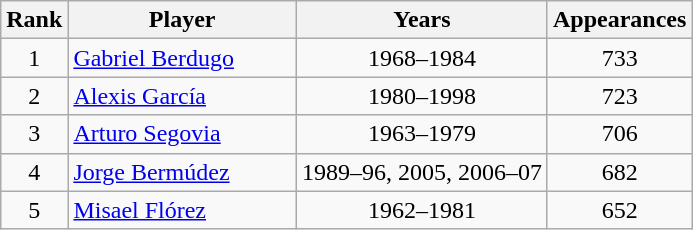<table class="wikitable sortable" style="text-align:center">
<tr>
<th width=20>Rank</th>
<th width=145>Player</th>
<th width=160>Years</th>
<th width=55>Appearances</th>
</tr>
<tr>
<td>1</td>
<td align=left> <a href='#'>Gabriel Berdugo</a></td>
<td>1968–1984</td>
<td>733</td>
</tr>
<tr>
<td>2</td>
<td align=left> <a href='#'>Alexis García</a></td>
<td>1980–1998</td>
<td>723</td>
</tr>
<tr>
<td>3</td>
<td align=left> <a href='#'>Arturo Segovia</a></td>
<td>1963–1979</td>
<td>706</td>
</tr>
<tr>
<td>4</td>
<td align=left> <a href='#'>Jorge Bermúdez</a></td>
<td>1989–96, 2005, 2006–07</td>
<td>682</td>
</tr>
<tr>
<td>5</td>
<td align=left> <a href='#'>Misael Flórez</a></td>
<td>1962–1981</td>
<td>652</td>
</tr>
</table>
